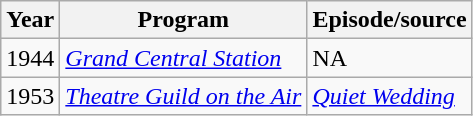<table class="wikitable">
<tr>
<th>Year</th>
<th>Program</th>
<th>Episode/source</th>
</tr>
<tr>
<td>1944</td>
<td><em><a href='#'>Grand Central Station</a></em></td>
<td>NA</td>
</tr>
<tr>
<td>1953</td>
<td><em><a href='#'>Theatre Guild on the Air</a></em></td>
<td><em><a href='#'>Quiet Wedding</a></em></td>
</tr>
</table>
